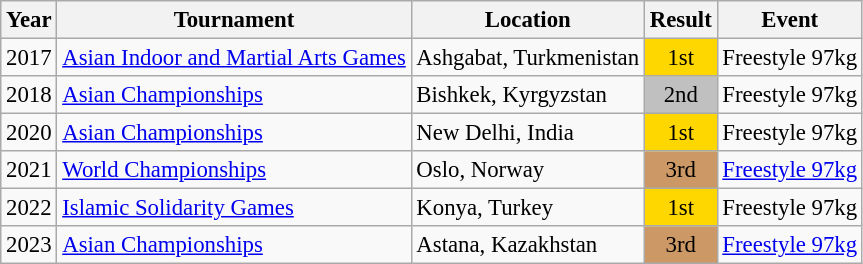<table class="wikitable" style="font-size:95%;">
<tr>
<th>Year</th>
<th>Tournament</th>
<th>Location</th>
<th>Result</th>
<th>Event</th>
</tr>
<tr>
<td>2017</td>
<td><a href='#'>Asian Indoor and Martial Arts Games</a></td>
<td>Ashgabat, Turkmenistan</td>
<td align="center" bgcolor="gold">1st</td>
<td>Freestyle 97kg</td>
</tr>
<tr>
<td>2018</td>
<td><a href='#'>Asian Championships</a></td>
<td>Bishkek, Kyrgyzstan</td>
<td align="center" bgcolor="silver">2nd</td>
<td>Freestyle 97kg</td>
</tr>
<tr>
<td>2020</td>
<td><a href='#'>Asian Championships</a></td>
<td>New Delhi, India</td>
<td align="center" bgcolor="gold">1st</td>
<td>Freestyle 97kg</td>
</tr>
<tr>
<td>2021</td>
<td><a href='#'>World Championships</a></td>
<td>Oslo, Norway</td>
<td align="center" bgcolor="cc9966">3rd</td>
<td><a href='#'>Freestyle 97kg</a></td>
</tr>
<tr>
<td>2022</td>
<td><a href='#'>Islamic Solidarity Games</a></td>
<td>Konya, Turkey</td>
<td align="center" bgcolor="gold">1st</td>
<td>Freestyle 97kg</td>
</tr>
<tr>
<td>2023</td>
<td><a href='#'>Asian Championships</a></td>
<td>Astana, Kazakhstan</td>
<td align="center" bgcolor="cc9966">3rd</td>
<td><a href='#'>Freestyle 97kg</a></td>
</tr>
</table>
